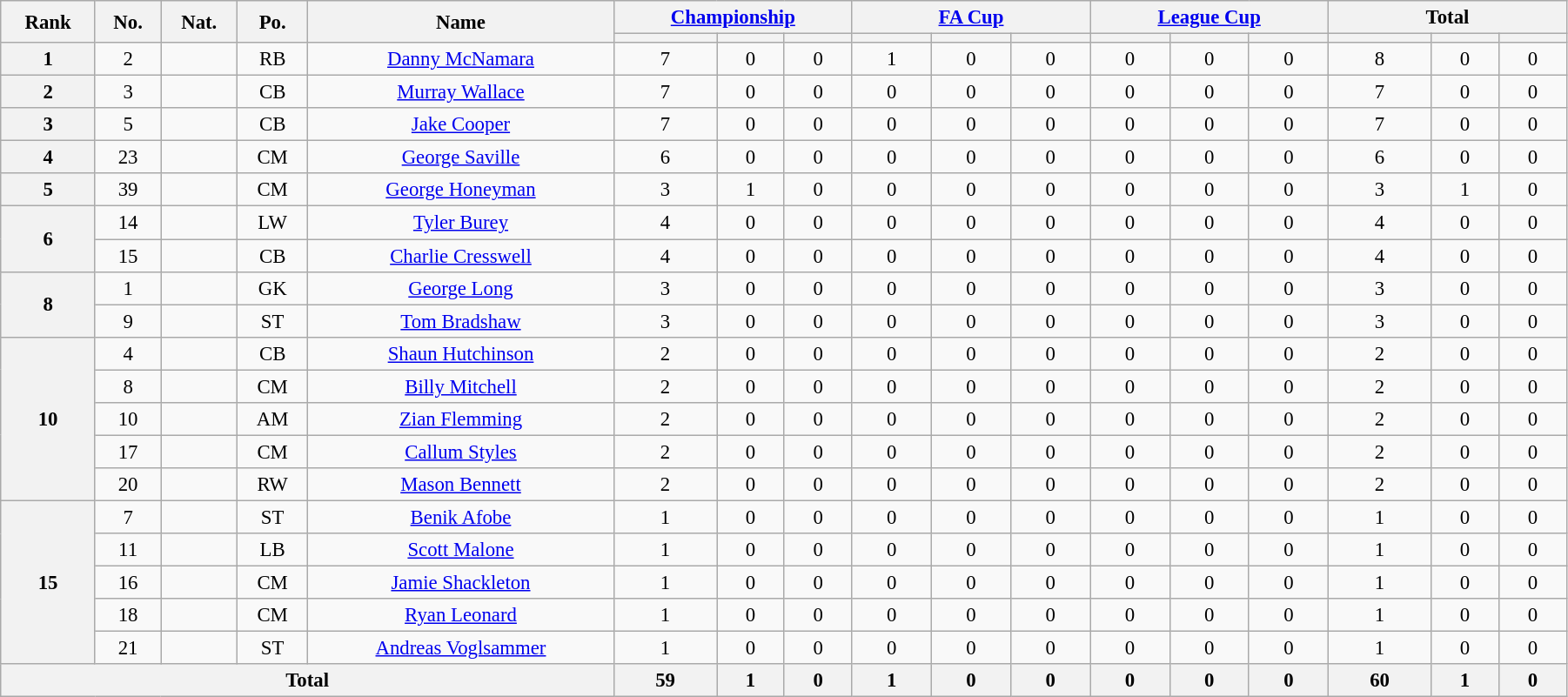<table class="wikitable" style="text-align:center; font-size:95%; width:95%;">
<tr>
<th rowspan=2>Rank</th>
<th rowspan=2>No.</th>
<th rowspan=2>Nat.</th>
<th rowspan=2>Po.</th>
<th rowspan=2>Name</th>
<th colspan=3 width=100px><a href='#'>Championship</a></th>
<th colspan=3 width=100px><a href='#'>FA Cup</a></th>
<th colspan=3 width=100px><a href='#'>League Cup</a></th>
<th colspan=3 width=100px>Total</th>
</tr>
<tr>
<th></th>
<th></th>
<th></th>
<th></th>
<th></th>
<th></th>
<th></th>
<th></th>
<th></th>
<th></th>
<th></th>
<th></th>
</tr>
<tr>
<th rowspan=1>1</th>
<td>2</td>
<td></td>
<td>RB</td>
<td><a href='#'>Danny McNamara</a></td>
<td>7</td>
<td>0</td>
<td>0</td>
<td>1</td>
<td>0</td>
<td>0</td>
<td>0</td>
<td>0</td>
<td>0</td>
<td>8</td>
<td>0</td>
<td>0</td>
</tr>
<tr>
<th rowspan=1>2</th>
<td>3</td>
<td></td>
<td>CB</td>
<td><a href='#'>Murray Wallace</a></td>
<td>7</td>
<td>0</td>
<td>0</td>
<td>0</td>
<td>0</td>
<td>0</td>
<td>0</td>
<td>0</td>
<td>0</td>
<td>7</td>
<td>0</td>
<td>0</td>
</tr>
<tr>
<th rowspan=1>3</th>
<td>5</td>
<td></td>
<td>CB</td>
<td><a href='#'>Jake Cooper</a></td>
<td>7</td>
<td>0</td>
<td>0</td>
<td>0</td>
<td>0</td>
<td>0</td>
<td>0</td>
<td>0</td>
<td>0</td>
<td>7</td>
<td>0</td>
<td>0</td>
</tr>
<tr>
<th rowspan=1>4</th>
<td>23</td>
<td></td>
<td>CM</td>
<td><a href='#'>George Saville</a></td>
<td>6</td>
<td>0</td>
<td>0</td>
<td>0</td>
<td>0</td>
<td>0</td>
<td>0</td>
<td>0</td>
<td>0</td>
<td>6</td>
<td>0</td>
<td>0</td>
</tr>
<tr>
<th rowspan=1>5</th>
<td>39</td>
<td></td>
<td>CM</td>
<td><a href='#'>George Honeyman</a></td>
<td>3</td>
<td>1</td>
<td>0</td>
<td>0</td>
<td>0</td>
<td>0</td>
<td>0</td>
<td>0</td>
<td>0</td>
<td>3</td>
<td>1</td>
<td>0</td>
</tr>
<tr>
<th rowspan=2>6</th>
<td>14</td>
<td></td>
<td>LW</td>
<td><a href='#'>Tyler Burey</a></td>
<td>4</td>
<td>0</td>
<td>0</td>
<td>0</td>
<td>0</td>
<td>0</td>
<td>0</td>
<td>0</td>
<td>0</td>
<td>4</td>
<td>0</td>
<td>0</td>
</tr>
<tr>
<td>15</td>
<td></td>
<td>CB</td>
<td><a href='#'>Charlie Cresswell</a></td>
<td>4</td>
<td>0</td>
<td>0</td>
<td>0</td>
<td>0</td>
<td>0</td>
<td>0</td>
<td>0</td>
<td>0</td>
<td>4</td>
<td>0</td>
<td>0</td>
</tr>
<tr>
<th rowspan=2>8</th>
<td>1</td>
<td></td>
<td>GK</td>
<td><a href='#'>George Long</a></td>
<td>3</td>
<td>0</td>
<td>0</td>
<td>0</td>
<td>0</td>
<td>0</td>
<td>0</td>
<td>0</td>
<td>0</td>
<td>3</td>
<td>0</td>
<td>0</td>
</tr>
<tr>
<td>9</td>
<td></td>
<td>ST</td>
<td><a href='#'>Tom Bradshaw</a></td>
<td>3</td>
<td>0</td>
<td>0</td>
<td>0</td>
<td>0</td>
<td>0</td>
<td>0</td>
<td>0</td>
<td>0</td>
<td>3</td>
<td>0</td>
<td>0</td>
</tr>
<tr>
<th rowspan=5>10</th>
<td>4</td>
<td></td>
<td>CB</td>
<td><a href='#'>Shaun Hutchinson</a></td>
<td>2</td>
<td>0</td>
<td>0</td>
<td>0</td>
<td>0</td>
<td>0</td>
<td>0</td>
<td>0</td>
<td>0</td>
<td>2</td>
<td>0</td>
<td>0</td>
</tr>
<tr>
<td>8</td>
<td></td>
<td>CM</td>
<td><a href='#'>Billy Mitchell</a></td>
<td>2</td>
<td>0</td>
<td>0</td>
<td>0</td>
<td>0</td>
<td>0</td>
<td>0</td>
<td>0</td>
<td>0</td>
<td>2</td>
<td>0</td>
<td>0</td>
</tr>
<tr>
<td>10</td>
<td></td>
<td>AM</td>
<td><a href='#'>Zian Flemming</a></td>
<td>2</td>
<td>0</td>
<td>0</td>
<td>0</td>
<td>0</td>
<td>0</td>
<td>0</td>
<td>0</td>
<td>0</td>
<td>2</td>
<td>0</td>
<td>0</td>
</tr>
<tr>
<td>17</td>
<td></td>
<td>CM</td>
<td><a href='#'>Callum Styles</a></td>
<td>2</td>
<td>0</td>
<td>0</td>
<td>0</td>
<td>0</td>
<td>0</td>
<td>0</td>
<td>0</td>
<td>0</td>
<td>2</td>
<td>0</td>
<td>0</td>
</tr>
<tr>
<td>20</td>
<td></td>
<td>RW</td>
<td><a href='#'>Mason Bennett</a></td>
<td>2</td>
<td>0</td>
<td>0</td>
<td>0</td>
<td>0</td>
<td>0</td>
<td>0</td>
<td>0</td>
<td>0</td>
<td>2</td>
<td>0</td>
<td>0</td>
</tr>
<tr>
<th rowspan=5>15</th>
<td>7</td>
<td></td>
<td>ST</td>
<td><a href='#'>Benik Afobe</a></td>
<td>1</td>
<td>0</td>
<td>0</td>
<td>0</td>
<td>0</td>
<td>0</td>
<td>0</td>
<td>0</td>
<td>0</td>
<td>1</td>
<td>0</td>
<td>0</td>
</tr>
<tr>
<td>11</td>
<td></td>
<td>LB</td>
<td><a href='#'>Scott Malone</a></td>
<td>1</td>
<td>0</td>
<td>0</td>
<td>0</td>
<td>0</td>
<td>0</td>
<td>0</td>
<td>0</td>
<td>0</td>
<td>1</td>
<td>0</td>
<td>0</td>
</tr>
<tr>
<td>16</td>
<td></td>
<td>CM</td>
<td><a href='#'>Jamie Shackleton</a></td>
<td>1</td>
<td>0</td>
<td>0</td>
<td>0</td>
<td>0</td>
<td>0</td>
<td>0</td>
<td>0</td>
<td>0</td>
<td>1</td>
<td>0</td>
<td>0</td>
</tr>
<tr>
<td>18</td>
<td></td>
<td>CM</td>
<td><a href='#'>Ryan Leonard</a></td>
<td>1</td>
<td>0</td>
<td>0</td>
<td>0</td>
<td>0</td>
<td>0</td>
<td>0</td>
<td>0</td>
<td>0</td>
<td>1</td>
<td>0</td>
<td>0</td>
</tr>
<tr>
<td>21</td>
<td></td>
<td>ST</td>
<td><a href='#'>Andreas Voglsammer</a></td>
<td>1</td>
<td>0</td>
<td>0</td>
<td>0</td>
<td>0</td>
<td>0</td>
<td>0</td>
<td>0</td>
<td>0</td>
<td>1</td>
<td>0</td>
<td>0</td>
</tr>
<tr>
<th colspan=5>Total</th>
<th>59</th>
<th>1</th>
<th>0</th>
<th>1</th>
<th>0</th>
<th>0</th>
<th>0</th>
<th>0</th>
<th>0</th>
<th>60</th>
<th>1</th>
<th>0</th>
</tr>
</table>
